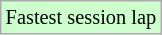<table class="wikitable" style="font-size: 85%;">
<tr style="background:#ccffcc;">
<td>Fastest session lap</td>
</tr>
</table>
